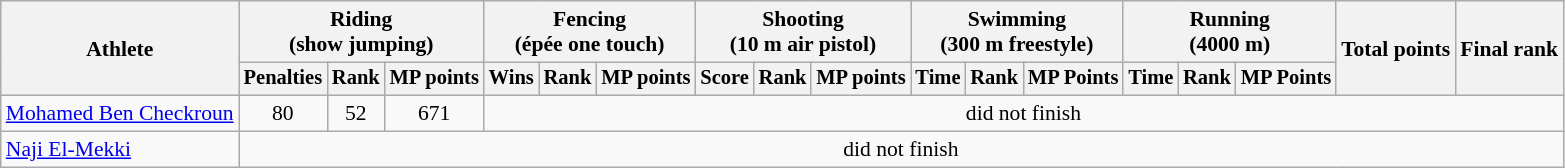<table class="wikitable" style="font-size:90%">
<tr>
<th rowspan="2">Athlete</th>
<th colspan=3>Riding<br><span>(show jumping)</span></th>
<th colspan=3>Fencing<br><span>(épée one touch)</span></th>
<th colspan=3>Shooting<br><span>(10 m air pistol)</span></th>
<th colspan=3>Swimming<br><span>(300 m freestyle)</span></th>
<th colspan=3>Running<br><span>(4000 m)</span></th>
<th rowspan=2>Total points</th>
<th rowspan=2>Final rank</th>
</tr>
<tr style="font-size:95%">
<th>Penalties</th>
<th>Rank</th>
<th>MP points</th>
<th>Wins</th>
<th>Rank</th>
<th>MP points</th>
<th>Score</th>
<th>Rank</th>
<th>MP points</th>
<th>Time</th>
<th>Rank</th>
<th>MP Points</th>
<th>Time</th>
<th>Rank</th>
<th>MP Points</th>
</tr>
<tr align=center>
<td align=left><a href='#'>Mohamed Ben Checkroun</a></td>
<td>80</td>
<td>52</td>
<td>671</td>
<td colspan=14>did not finish</td>
</tr>
<tr align=center>
<td align=left><a href='#'>Naji El-Mekki</a></td>
<td colspan=17>did not finish</td>
</tr>
</table>
